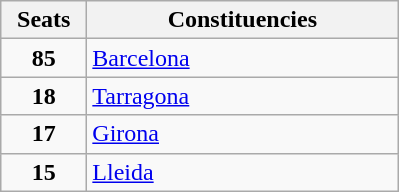<table class="wikitable" style="text-align:left;">
<tr>
<th width="50">Seats</th>
<th width="200">Constituencies</th>
</tr>
<tr>
<td align="center"><strong>85</strong></td>
<td><a href='#'>Barcelona</a></td>
</tr>
<tr>
<td align="center"><strong>18</strong></td>
<td><a href='#'>Tarragona</a></td>
</tr>
<tr>
<td align="center"><strong>17</strong></td>
<td><a href='#'>Girona</a></td>
</tr>
<tr>
<td align="center"><strong>15</strong></td>
<td><a href='#'>Lleida</a></td>
</tr>
</table>
